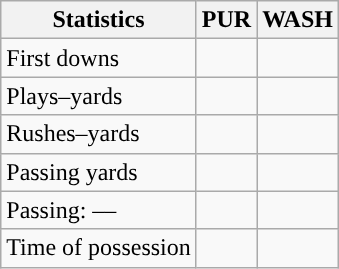<table class="wikitable" style="float:left">
<tr>
<th>Statistics</th>
<th>PUR</th>
<th>WASH</th>
</tr>
<tr>
<td>First downs</td>
<td></td>
<td></td>
</tr>
<tr>
<td>Plays–yards</td>
<td></td>
<td></td>
</tr>
<tr>
<td>Rushes–yards</td>
<td></td>
<td></td>
</tr>
<tr>
<td>Passing yards</td>
<td></td>
<td></td>
</tr>
<tr>
<td>Passing: ––</td>
<td></td>
<td></td>
</tr>
<tr>
<td>Time of possession</td>
<td></td>
<td></td>
</tr>
</table>
